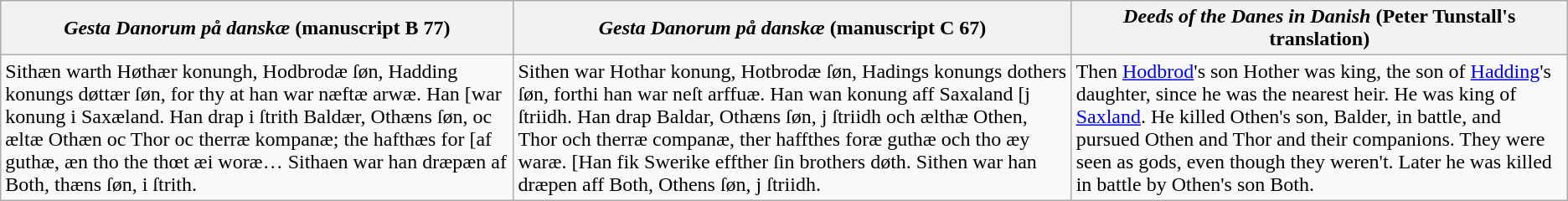<table class="wikitable">
<tr>
<th><em>Gesta Danorum på danskæ</em> (manuscript B 77)</th>
<th><em>Gesta Danorum på danskæ</em> (manuscript C 67)</th>
<th><em>Deeds of the Danes in Danish</em> (Peter Tunstall's translation)</th>
</tr>
<tr>
<td>Sithæn warth Høthær konungh, Hodbrodæ ſøn, Hadding konungs døttær ſøn, for thy at han war næftæ arwæ. Han [war konung i Saxæland. Han drap i ſtrith Baldær, Othæns ſøn, oc æltæ Othæn oc Thor oc therræ kompanæ; the hafthæs for [af guthæ, æn tho the thœt æi woræ… Sithaen war han dræpæn af Both, thæns ſøn, i ſtrith.</td>
<td>Sithen war Hothar konung, Hotbrodæ ſøn, Hadings konungs dothers ſøn, forthi han war neſt arffuæ. Han wan konung aff Saxaland [j ſtriidh. Han drap Baldar, Othæns ſøn, j ſtriidh och ælthæ Othen, Thor och therræ companæ, ther haffthes foræ guthæ och tho æy waræ. [Han fik Swerike effther ſin brothers døth. Sithen war han dræpen aff Both, Othens ſøn, j ſtriidh.</td>
<td>Then <a href='#'>Hodbrod</a>'s son Hother was king, the son of <a href='#'>Hadding</a>'s daughter, since he was the nearest heir. He was king of <a href='#'>Saxland</a>. He killed Othen's son, Balder, in battle, and pursued Othen and Thor and their companions. They were seen as gods, even though they weren't. Later he was killed in battle by Othen's son Both.</td>
</tr>
</table>
